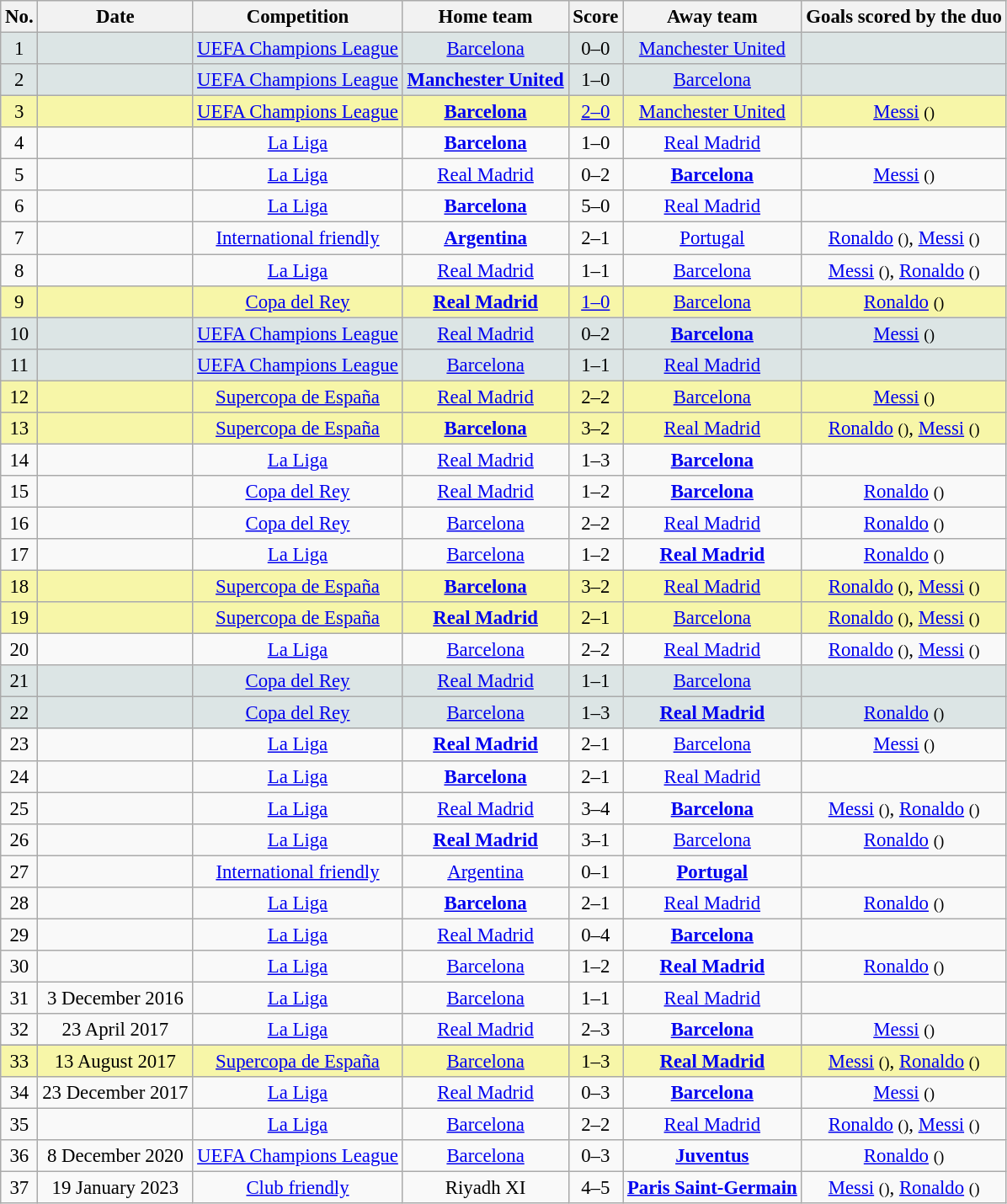<table class="wikitable" style="font-size:95%; text-align:center;">
<tr>
<th>No.</th>
<th>Date</th>
<th>Competition</th>
<th>Home team</th>
<th>Score</th>
<th>Away team</th>
<th>Goals scored by the duo</th>
</tr>
<tr bgcolor="#DCE5E5">
<td>1</td>
<td></td>
<td><a href='#'>UEFA Champions League</a></td>
<td><a href='#'>Barcelona</a></td>
<td>0–0</td>
<td><a href='#'>Manchester United</a></td>
<td></td>
</tr>
<tr bgcolor="#DCE5E5">
<td>2</td>
<td></td>
<td><a href='#'>UEFA Champions League</a></td>
<td><strong><a href='#'>Manchester United</a></strong></td>
<td>1–0</td>
<td><a href='#'>Barcelona</a></td>
<td></td>
</tr>
<tr bgcolor="#F7F6A8">
<td>3</td>
<td></td>
<td><a href='#'>UEFA Champions League</a></td>
<td><strong><a href='#'>Barcelona</a></strong></td>
<td><a href='#'>2–0</a></td>
<td><a href='#'>Manchester United</a></td>
<td><a href='#'>Messi</a> <small>()</small></td>
</tr>
<tr>
<td>4</td>
<td></td>
<td><a href='#'>La Liga</a></td>
<td><strong><a href='#'>Barcelona</a></strong></td>
<td>1–0</td>
<td><a href='#'>Real Madrid</a></td>
<td></td>
</tr>
<tr>
<td>5</td>
<td></td>
<td><a href='#'>La Liga</a></td>
<td><a href='#'>Real Madrid</a></td>
<td>0–2</td>
<td><strong><a href='#'>Barcelona</a></strong></td>
<td><a href='#'>Messi</a> <small>()</small></td>
</tr>
<tr>
<td>6</td>
<td></td>
<td><a href='#'>La Liga</a></td>
<td><strong><a href='#'>Barcelona</a></strong></td>
<td>5–0</td>
<td><a href='#'>Real Madrid</a></td>
<td></td>
</tr>
<tr>
<td>7</td>
<td></td>
<td><a href='#'>International friendly</a></td>
<td><strong><a href='#'>Argentina</a></strong></td>
<td>2–1</td>
<td><a href='#'>Portugal</a></td>
<td><a href='#'>Ronaldo</a> <small>()</small>, <a href='#'>Messi</a> <small>()</small></td>
</tr>
<tr>
<td>8</td>
<td></td>
<td><a href='#'>La Liga</a></td>
<td><a href='#'>Real Madrid</a></td>
<td>1–1</td>
<td><a href='#'>Barcelona</a></td>
<td><a href='#'>Messi</a> <small>()</small>, <a href='#'>Ronaldo</a> <small>()</small></td>
</tr>
<tr bgcolor="#F7F6A8">
<td>9</td>
<td></td>
<td><a href='#'>Copa del Rey</a></td>
<td><strong><a href='#'>Real Madrid</a></strong></td>
<td><a href='#'>1–0</a> </td>
<td><a href='#'>Barcelona</a></td>
<td><a href='#'>Ronaldo</a> <small>()</small></td>
</tr>
<tr bgcolor="#DCE5E5">
<td>10</td>
<td></td>
<td><a href='#'>UEFA Champions League</a></td>
<td><a href='#'>Real Madrid</a></td>
<td>0–2</td>
<td><strong><a href='#'>Barcelona</a></strong></td>
<td><a href='#'>Messi</a> <small>()</small></td>
</tr>
<tr bgcolor="#DCE5E5">
<td>11</td>
<td></td>
<td><a href='#'>UEFA Champions League</a></td>
<td><a href='#'>Barcelona</a></td>
<td>1–1</td>
<td><a href='#'>Real Madrid</a></td>
<td></td>
</tr>
<tr bgcolor="#F7F6A8">
<td>12</td>
<td></td>
<td><a href='#'>Supercopa de España</a></td>
<td><a href='#'>Real Madrid</a></td>
<td>2–2</td>
<td><a href='#'>Barcelona</a></td>
<td><a href='#'>Messi</a> <small>()</small></td>
</tr>
<tr bgcolor="#F7F6A8">
<td>13</td>
<td></td>
<td><a href='#'>Supercopa de España</a></td>
<td><strong><a href='#'>Barcelona</a></strong></td>
<td>3–2</td>
<td><a href='#'>Real Madrid</a></td>
<td><a href='#'>Ronaldo</a> <small>()</small>, <a href='#'>Messi</a> <small>()</small></td>
</tr>
<tr>
<td>14</td>
<td></td>
<td><a href='#'>La Liga</a></td>
<td><a href='#'>Real Madrid</a></td>
<td>1–3</td>
<td><strong><a href='#'>Barcelona</a></strong></td>
<td></td>
</tr>
<tr>
<td>15</td>
<td></td>
<td><a href='#'>Copa del Rey</a></td>
<td><a href='#'>Real Madrid</a></td>
<td>1–2</td>
<td><strong><a href='#'>Barcelona</a></strong></td>
<td><a href='#'>Ronaldo</a> <small>()</small></td>
</tr>
<tr>
<td>16</td>
<td></td>
<td><a href='#'>Copa del Rey</a></td>
<td><a href='#'>Barcelona</a></td>
<td>2–2</td>
<td><a href='#'>Real Madrid</a></td>
<td><a href='#'>Ronaldo</a> <small>()</small></td>
</tr>
<tr>
<td>17</td>
<td></td>
<td><a href='#'>La Liga</a></td>
<td><a href='#'>Barcelona</a></td>
<td>1–2</td>
<td><strong><a href='#'>Real Madrid</a></strong></td>
<td><a href='#'>Ronaldo</a> <small>()</small></td>
</tr>
<tr bgcolor="#F7F6A8">
<td>18</td>
<td></td>
<td><a href='#'>Supercopa de España</a></td>
<td><strong><a href='#'>Barcelona</a></strong></td>
<td>3–2</td>
<td><a href='#'>Real Madrid</a></td>
<td><a href='#'>Ronaldo</a> <small>()</small>, <a href='#'>Messi</a> <small>()</small></td>
</tr>
<tr bgcolor="#F7F6A8">
<td>19</td>
<td></td>
<td><a href='#'>Supercopa de España</a></td>
<td><strong><a href='#'>Real Madrid</a></strong></td>
<td>2–1</td>
<td><a href='#'>Barcelona</a></td>
<td><a href='#'>Ronaldo</a> <small>()</small>, <a href='#'>Messi</a> <small>()</small></td>
</tr>
<tr>
<td>20</td>
<td></td>
<td><a href='#'>La Liga</a></td>
<td><a href='#'>Barcelona</a></td>
<td>2–2</td>
<td><a href='#'>Real Madrid</a></td>
<td><a href='#'>Ronaldo</a> <small>()</small>, <a href='#'>Messi</a> <small>()</small></td>
</tr>
<tr bgcolor="#DCE5E5">
<td>21</td>
<td></td>
<td><a href='#'>Copa del Rey</a></td>
<td><a href='#'>Real Madrid</a></td>
<td>1–1</td>
<td><a href='#'>Barcelona</a></td>
<td></td>
</tr>
<tr bgcolor="#DCE5E5">
<td>22</td>
<td></td>
<td><a href='#'>Copa del Rey</a></td>
<td><a href='#'>Barcelona</a></td>
<td>1–3</td>
<td><strong><a href='#'>Real Madrid</a></strong></td>
<td><a href='#'>Ronaldo</a> <small>()</small></td>
</tr>
<tr>
<td>23</td>
<td></td>
<td><a href='#'>La Liga</a></td>
<td><strong><a href='#'>Real Madrid</a></strong></td>
<td>2–1</td>
<td><a href='#'>Barcelona</a></td>
<td><a href='#'>Messi</a> <small>()</small></td>
</tr>
<tr>
<td>24</td>
<td></td>
<td><a href='#'>La Liga</a></td>
<td><strong><a href='#'>Barcelona</a></strong></td>
<td>2–1</td>
<td><a href='#'>Real Madrid</a></td>
<td></td>
</tr>
<tr>
<td>25</td>
<td></td>
<td><a href='#'>La Liga</a></td>
<td><a href='#'>Real Madrid</a></td>
<td>3–4</td>
<td><strong><a href='#'>Barcelona</a></strong></td>
<td><a href='#'>Messi</a> <small>()</small>, <a href='#'>Ronaldo</a> <small>()</small></td>
</tr>
<tr>
<td>26</td>
<td></td>
<td><a href='#'>La Liga</a></td>
<td><strong><a href='#'>Real Madrid</a></strong></td>
<td>3–1</td>
<td><a href='#'>Barcelona</a></td>
<td><a href='#'>Ronaldo</a> <small>()</small></td>
</tr>
<tr>
<td>27</td>
<td></td>
<td><a href='#'>International friendly</a></td>
<td><a href='#'>Argentina</a></td>
<td>0–1</td>
<td><strong><a href='#'>Portugal</a></strong></td>
<td></td>
</tr>
<tr>
<td>28</td>
<td></td>
<td><a href='#'>La Liga</a></td>
<td><strong><a href='#'>Barcelona</a></strong></td>
<td>2–1</td>
<td><a href='#'>Real Madrid</a></td>
<td><a href='#'>Ronaldo</a> <small>()</small></td>
</tr>
<tr>
<td>29</td>
<td></td>
<td><a href='#'>La Liga</a></td>
<td><a href='#'>Real Madrid</a></td>
<td>0–4</td>
<td><strong><a href='#'>Barcelona</a></strong></td>
<td></td>
</tr>
<tr>
<td>30</td>
<td></td>
<td><a href='#'>La Liga</a></td>
<td><a href='#'>Barcelona</a></td>
<td>1–2</td>
<td><strong><a href='#'>Real Madrid</a></strong></td>
<td><a href='#'>Ronaldo</a> <small>()</small></td>
</tr>
<tr>
<td>31</td>
<td>3 December 2016</td>
<td><a href='#'>La Liga</a></td>
<td><a href='#'>Barcelona</a></td>
<td>1–1</td>
<td><a href='#'>Real Madrid</a></td>
<td></td>
</tr>
<tr>
<td>32</td>
<td>23 April 2017</td>
<td><a href='#'>La Liga</a></td>
<td><a href='#'>Real Madrid</a></td>
<td>2–3</td>
<td><strong><a href='#'>Barcelona</a></strong></td>
<td><a href='#'>Messi</a> <small>()</small></td>
</tr>
<tr>
</tr>
<tr bgcolor="#F7F6A8">
<td>33</td>
<td>13 August 2017</td>
<td><a href='#'>Supercopa de España</a></td>
<td><a href='#'>Barcelona</a></td>
<td>1–3</td>
<td><strong><a href='#'>Real Madrid</a></strong></td>
<td><a href='#'>Messi</a> <small>()</small>, <a href='#'>Ronaldo</a> <small>()</small></td>
</tr>
<tr>
<td>34</td>
<td>23 December 2017</td>
<td><a href='#'>La Liga</a></td>
<td><a href='#'>Real Madrid</a></td>
<td>0–3</td>
<td><strong><a href='#'>Barcelona</a></strong></td>
<td><a href='#'>Messi</a> <small>()</small></td>
</tr>
<tr>
<td>35</td>
<td></td>
<td><a href='#'>La Liga</a></td>
<td><a href='#'>Barcelona</a></td>
<td>2–2</td>
<td><a href='#'>Real Madrid</a></td>
<td><a href='#'>Ronaldo</a> <small>()</small>, <a href='#'>Messi</a> <small>()</small></td>
</tr>
<tr>
<td>36</td>
<td>8 December 2020</td>
<td><a href='#'>UEFA Champions League</a></td>
<td><a href='#'>Barcelona</a></td>
<td>0–3</td>
<td><strong><a href='#'>Juventus</a></strong></td>
<td><a href='#'>Ronaldo</a> <small>()</small></td>
</tr>
<tr>
<td>37</td>
<td>19 January 2023</td>
<td><a href='#'>Club friendly</a></td>
<td>Riyadh XI</td>
<td>4–5</td>
<td><strong><a href='#'>Paris Saint-Germain</a></strong></td>
<td><a href='#'>Messi</a> <small>()</small>, <a href='#'>Ronaldo</a> <small>()</small></td>
</tr>
</table>
